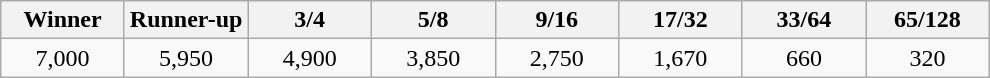<table class="wikitable">
<tr>
<th width=75>Winner</th>
<th width=75>Runner-up</th>
<th width=75>3/4</th>
<th width=75>5/8</th>
<th width=75>9/16</th>
<th width=75>17/32</th>
<th width=75>33/64</th>
<th width=75>65/128</th>
</tr>
<tr>
<td align=center>7,000</td>
<td align=center>5,950</td>
<td align=center>4,900</td>
<td align=center>3,850</td>
<td align=center>2,750</td>
<td align=center>1,670</td>
<td align=center>660</td>
<td align=center>320</td>
</tr>
</table>
